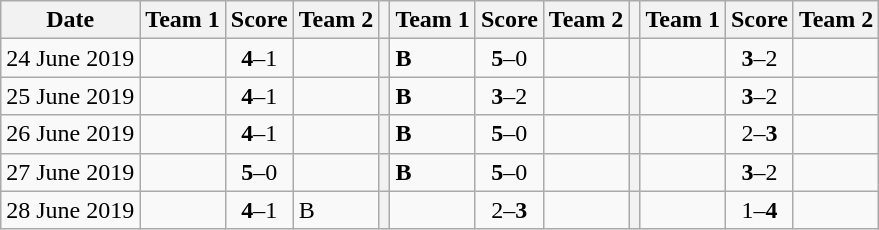<table class="wikitable">
<tr>
<th>Date</th>
<th>Team 1</th>
<th>Score</th>
<th>Team 2</th>
<th></th>
<th>Team 1</th>
<th>Score</th>
<th>Team 2</th>
<th></th>
<th>Team 1</th>
<th>Score</th>
<th>Team 2</th>
</tr>
<tr>
<td>24 June 2019</td>
<td><strong></strong></td>
<td align="center"><strong>4</strong>–1</td>
<td></td>
<th></th>
<td><strong> B</strong></td>
<td align="center"><strong>5</strong>–0</td>
<td></td>
<th></th>
<td><strong></strong></td>
<td align="center"><strong>3</strong>–2</td>
<td></td>
</tr>
<tr>
<td>25 June 2019</td>
<td><strong></strong></td>
<td align="center"><strong>4</strong>–1</td>
<td></td>
<th></th>
<td><strong> B</strong></td>
<td align="center"><strong>3</strong>–2</td>
<td></td>
<th></th>
<td><strong></strong></td>
<td align="center"><strong>3</strong>–2</td>
<td></td>
</tr>
<tr>
<td>26 June 2019</td>
<td><strong></strong></td>
<td align="center"><strong>4</strong>–1</td>
<td></td>
<th></th>
<td><strong> B</strong></td>
<td align="center"><strong>5</strong>–0</td>
<td></td>
<th></th>
<td></td>
<td align="center">2–<strong>3</strong></td>
<td><strong></strong></td>
</tr>
<tr>
<td>27 June 2019</td>
<td><strong></strong></td>
<td align="center"><strong>5</strong>–0</td>
<td></td>
<th></th>
<td><strong> B</strong></td>
<td align="center"><strong>5</strong>–0</td>
<td></td>
<th></th>
<td><strong></strong></td>
<td align="center"><strong>3</strong>–2</td>
<td></td>
</tr>
<tr>
<td>28 June 2019</td>
<td><strong></strong></td>
<td align="center"><strong>4</strong>–1</td>
<td> B</td>
<th></th>
<td></td>
<td align="center">2–<strong>3</strong></td>
<td><strong></strong></td>
<th></th>
<td></td>
<td align="center">1–<strong>4</strong></td>
<td><strong></strong></td>
</tr>
</table>
